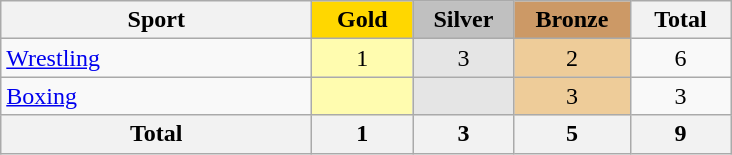<table class="wikitable sortable" style="text-align:center;">
<tr>
<th width=200>Sport</th>
<td bgcolor=gold width=60><strong>Gold</strong></td>
<td bgcolor=silver width=60><strong>Silver</strong></td>
<td bgcolor=#cc9966 width=70><strong>Bronze</strong></td>
<th width=60>Total</th>
</tr>
<tr>
<td align=left><a href='#'>Wrestling</a></td>
<td bgcolor=#fffcaf>1</td>
<td bgcolor=#e5e5e5>3</td>
<td bgcolor=#eecc99>2</td>
<td>6</td>
</tr>
<tr>
<td align=left><a href='#'>Boxing</a></td>
<td bgcolor=#fffcaf></td>
<td bgcolor=#e5e5e5></td>
<td bgcolor=#eecc99>3</td>
<td>3</td>
</tr>
<tr>
<th>Total</th>
<th>1</th>
<th>3</th>
<th>5</th>
<th>9</th>
</tr>
</table>
